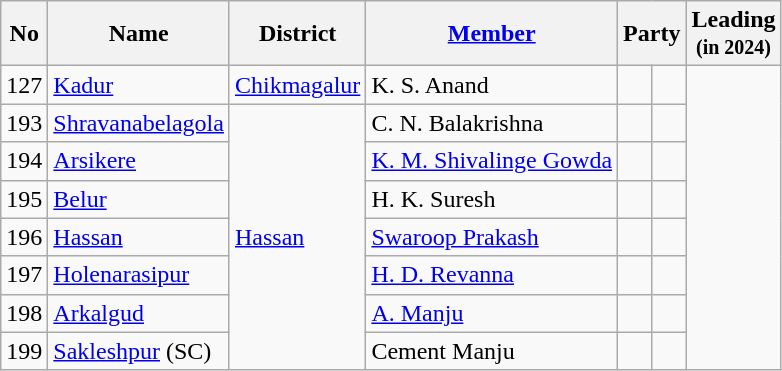<table class="wikitable">
<tr>
<th>No</th>
<th>Name</th>
<th>District</th>
<th><a href='#'>Member</a></th>
<th colspan="2">Party</th>
<th colspan="2">Leading<br><small>(in 2024)</small></th>
</tr>
<tr>
<td>127</td>
<td><a href='#'>Kadur</a></td>
<td><a href='#'>Chikmagalur</a></td>
<td>K. S. Anand</td>
<td></td>
<td></td>
</tr>
<tr>
<td>193</td>
<td><a href='#'>Shravanabelagola</a></td>
<td rowspan="7"><a href='#'>Hassan</a></td>
<td>C. N. Balakrishna</td>
<td></td>
<td></td>
</tr>
<tr>
<td>194</td>
<td><a href='#'>Arsikere</a></td>
<td><a href='#'>K. M. Shivalinge Gowda</a></td>
<td></td>
<td></td>
</tr>
<tr>
<td>195</td>
<td><a href='#'>Belur</a></td>
<td>H. K. Suresh</td>
<td></td>
<td></td>
</tr>
<tr>
<td>196</td>
<td><a href='#'>Hassan</a></td>
<td><a href='#'>Swaroop Prakash</a></td>
<td></td>
<td></td>
</tr>
<tr>
<td>197</td>
<td><a href='#'>Holenarasipur</a></td>
<td><a href='#'>H. D. Revanna</a></td>
<td></td>
<td></td>
</tr>
<tr>
<td>198</td>
<td><a href='#'>Arkalgud</a></td>
<td><a href='#'>A. Manju</a></td>
<td></td>
<td></td>
</tr>
<tr>
<td>199</td>
<td><a href='#'>Sakleshpur</a> (SC)</td>
<td>Cement Manju</td>
<td></td>
<td></td>
</tr>
</table>
